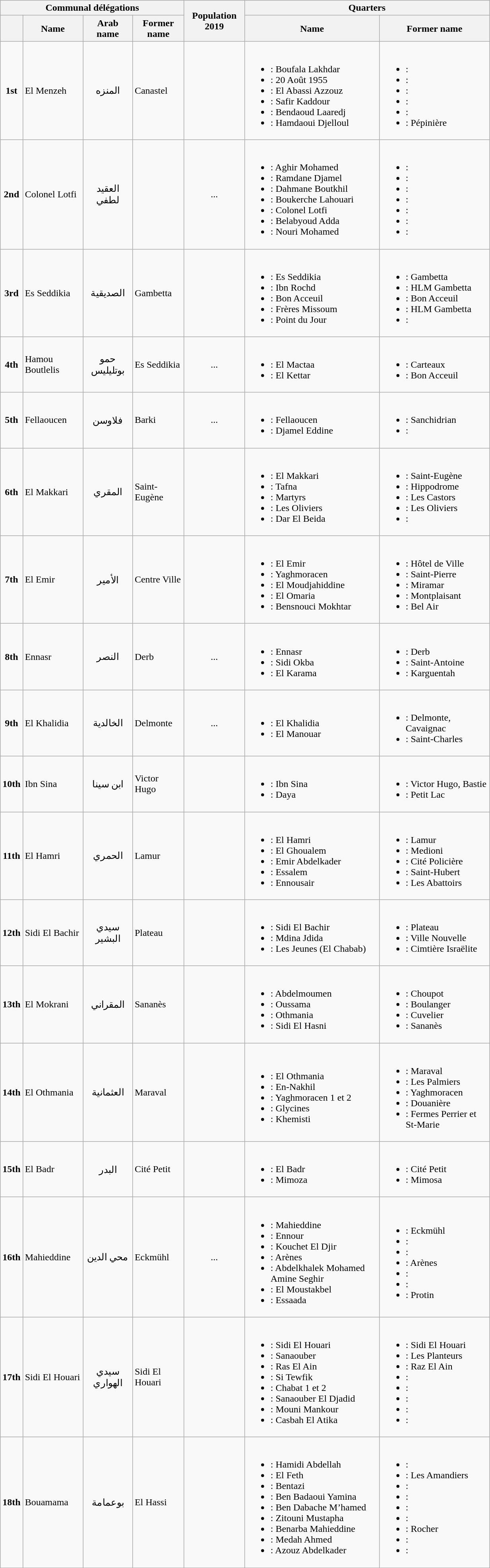<table class="wikitable alternance sortable" width=65%>
<tr class="sort-top">
<th scope="col" colspan=4>Communal délégations</th>
<th scope="col" rowspan=2>Population 2019<br></th>
<th scope="col" colspan=2>Quarters</th>
</tr>
<tr class="sort-top">
<th scope="col"></th>
<th scope="col">Name</th>
<th scope="col">Arab name</th>
<th scope="col">Former name</th>
<th scope="col">Name</th>
<th scope="col">Former name</th>
</tr>
<tr>
<td style="white-space:nowrap;text-align:center"><strong>1st </strong></td>
<td style="text-align:left">El Menzeh</td>
<td style="text-align:center">المنزه</td>
<td style="text-align:left">Canastel</td>
<td style="text-align:center"></td>
<td><br><ul><li> : Boufala Lakhdar</li><li> : 20 Août 1955</li><li> : El Abassi Azzouz</li><li> : Safir Kaddour</li><li> : Bendaoud Laaredj</li><li> : Hamdaoui Djelloul</li></ul></td>
<td><br><ul><li> :</li><li> :</li><li> :</li><li> :</li><li> :</li><li> : Pépinière</li></ul></td>
</tr>
<tr>
<td style="white-space:nowrap;text-align:center"><strong>2nd </strong></td>
<td style="text-align:left">Colonel Lotfi</td>
<td style="text-align:center">العقيد لطفي</td>
<td style="text-align:left"></td>
<td style="text-align:center">...</td>
<td><br><ul><li> : Aghir Mohamed</li><li> : Ramdane Djamel</li><li> : Dahmane Boutkhil</li><li> : Boukerche Lahouari</li><li> : Colonel Lotfi</li><li> : Belabyoud Adda</li><li> : Nouri Mohamed</li></ul></td>
<td><br><ul><li> :</li><li> :</li><li> :</li><li> :</li><li> :</li><li> :</li><li> :</li></ul></td>
</tr>
<tr>
<td style="white-space:nowrap;text-align:center"><strong>3rd </strong></td>
<td style="text-align:left">Es Seddikia</td>
<td style="text-align:center">الصديقية</td>
<td style="text-align:left">Gambetta</td>
<td style="text-align:center"></td>
<td><br><ul><li> : Es Seddikia</li><li> : Ibn Rochd</li><li> : Bon Acceuil</li><li> : Frères Missoum</li><li> : Point du Jour</li></ul></td>
<td><br><ul><li> : Gambetta</li><li> : HLM Gambetta</li><li> : Bon Acceuil</li><li> : HLM Gambetta</li><li> :</li></ul></td>
</tr>
<tr>
<td style="white-space:nowrap;text-align:center"><strong>4th </strong></td>
<td style="text-align:left">Hamou Boutlelis</td>
<td style="text-align:center">حمو بوتليليس</td>
<td style="text-align:left">Es Seddikia</td>
<td style="text-align:center">...</td>
<td><br><ul><li> : El Mactaa</li><li> : El Kettar</li></ul></td>
<td><br><ul><li> : Carteaux</li><li> : Bon Acceuil</li></ul></td>
</tr>
<tr>
<td style="white-space:nowrap;text-align:center"><strong>5th </strong></td>
<td style="text-align:left">Fellaoucen</td>
<td style="text-align:center">فلاوسن</td>
<td style="text-align:left">Barki</td>
<td style="text-align:center">...</td>
<td><br><ul><li> : Fellaoucen</li><li> : Djamel Eddine</li></ul></td>
<td><br><ul><li> : Sanchidrian</li><li> :</li></ul></td>
</tr>
<tr>
<td style="white-space:nowrap;text-align:center"><strong>6th </strong></td>
<td style="text-align:left">El Makkari</td>
<td style="text-align:center">المقري</td>
<td style="text-align:left">Saint-Eugène</td>
<td style="text-align:center"></td>
<td><br><ul><li> : El Makkari</li><li> : Tafna</li><li> : Martyrs</li><li> : Les Oliviers</li><li> : Dar El Beida</li></ul></td>
<td><br><ul><li> : Saint-Eugène</li><li> : Hippodrome</li><li> : Les Castors</li><li> : Les Oliviers</li><li> :</li></ul></td>
</tr>
<tr>
<td style="white-space:nowrap;text-align:center"><strong>7th </strong></td>
<td style="text-align:left">El Emir</td>
<td style="text-align:center">الأمير</td>
<td style="text-align:left">Centre Ville</td>
<td style="text-align:center"></td>
<td><br><ul><li> : El Emir</li><li> : Yaghmoracen</li><li> : El Moudjahiddine</li><li> : El Omaria</li><li> : Bensnouci Mokhtar</li></ul></td>
<td><br><ul><li> : Hôtel de Ville</li><li> : Saint-Pierre</li><li> : Miramar</li><li> : Montplaisant</li><li> : Bel Air</li></ul></td>
</tr>
<tr>
<td style="white-space:nowrap;text-align:center"><strong>8th </strong></td>
<td style="text-align:left">Ennasr</td>
<td style="text-align:center">النصر</td>
<td style="text-align:left">Derb</td>
<td style="text-align:center">...</td>
<td><br><ul><li> : Ennasr</li><li> : Sidi Okba</li><li> : El Karama</li></ul></td>
<td><br><ul><li> : Derb</li><li> : Saint-Antoine</li><li> : Karguentah</li></ul></td>
</tr>
<tr>
<td style="white-space:nowrap;text-align:center"><strong>9th </strong></td>
<td style="text-align:left">El Khalidia</td>
<td style="text-align:center">الخالدية</td>
<td style="text-align:left">Delmonte</td>
<td style="text-align:center">...</td>
<td><br><ul><li> : El Khalidia</li><li> : El Manouar</li></ul></td>
<td><br><ul><li> : Delmonte, Cavaignac</li><li> : Saint-Charles</li></ul></td>
</tr>
<tr>
<td style="white-space:nowrap;text-align:center"><strong>10th </strong></td>
<td style="text-align:left">Ibn Sina</td>
<td style="text-align:center">ابن سينا</td>
<td style="text-align:left">Victor Hugo</td>
<td style="text-align:center"></td>
<td><br><ul><li> : Ibn Sina</li><li> : Daya</li></ul></td>
<td><br><ul><li> : Victor Hugo, Bastie</li><li> : Petit Lac</li></ul></td>
</tr>
<tr>
<td style="white-space:nowrap;text-align:center"><strong>11th </strong></td>
<td style="text-align:left">El Hamri</td>
<td style="text-align:center">الحمري</td>
<td style="text-align:left">Lamur</td>
<td style="text-align:center"></td>
<td><br><ul><li> : El Hamri</li><li> : El Ghoualem</li><li> : Emir Abdelkader</li><li> : Essalem</li><li> : Ennousair</li></ul></td>
<td><br><ul><li> : Lamur</li><li> : Medioni</li><li> : Cité Policière</li><li> : Saint-Hubert</li><li> : Les Abattoirs</li></ul></td>
</tr>
<tr>
<td style="white-space:nowrap;text-align:center"><strong>12th </strong></td>
<td style="text-align:left">Sidi El Bachir</td>
<td style="text-align:center">سيدي البشير</td>
<td style="text-align:left">Plateau</td>
<td style="text-align:center"></td>
<td><br><ul><li> : Sidi El Bachir</li><li> : Mdina Jdida</li><li> : Les Jeunes (El Chabab)</li></ul></td>
<td><br><ul><li> : Plateau</li><li> : Ville Nouvelle</li><li> : Cimtière Israëlite</li></ul></td>
</tr>
<tr>
<td style="white-space:nowrap;text-align:center"><strong>13th </strong></td>
<td style="text-align:left">El Mokrani</td>
<td style="text-align:center">المقراني</td>
<td style="text-align:left">Sananès</td>
<td style="text-align:center"></td>
<td><br><ul><li> : Abdelmoumen</li><li> : Oussama</li><li> : Othmania</li><li> : Sidi El Hasni</li></ul></td>
<td><br><ul><li> : Choupot</li><li> : Boulanger</li><li> : Cuvelier</li><li> : Sananès</li></ul></td>
</tr>
<tr>
<td style="white-space:nowrap;text-align:center"><strong>14th </strong></td>
<td style="text-align:left">El Othmania</td>
<td style="text-align:center">العثمانية</td>
<td style="text-align:left">Maraval</td>
<td style="text-align:center"></td>
<td><br><ul><li> : El Othmania</li><li> : En-Nakhil</li><li> : Yaghmoracen 1 et 2</li><li> : Glycines</li><li> : Khemisti</li></ul></td>
<td><br><ul><li> : Maraval</li><li> : Les Palmiers</li><li> : Yaghmoracen</li><li> : Douanière</li><li> : Fermes Perrier et St-Marie</li></ul></td>
</tr>
<tr>
<td style="white-space:nowrap;text-align:center"><strong>15th </strong></td>
<td style="text-align:left">El Badr</td>
<td style="text-align:center">البدر</td>
<td style="text-align:left">Cité Petit</td>
<td style="text-align:center"></td>
<td><br><ul><li> : El Badr</li><li> : Mimoza</li></ul></td>
<td><br><ul><li> : Cité Petit</li><li> : Mimosa</li></ul></td>
</tr>
<tr>
<td style="white-space:nowrap;text-align:center"><strong>16th </strong></td>
<td style="text-align:left">Mahieddine</td>
<td style="text-align:center">محي الدين</td>
<td style="text-align:left">Eckmühl</td>
<td style="text-align:center">...</td>
<td><br><ul><li> : Mahieddine</li><li> : Ennour</li><li> : Kouchet El Djir</li><li> : Arènes</li><li> : Abdelkhalek Mohamed Amine Seghir</li><li> : El Moustakbel</li><li> : Essaada</li></ul></td>
<td><br><ul><li> : Eckmühl</li><li> :</li><li> :</li><li> : Arènes</li><li> :</li><li> :</li><li> : Protin</li></ul></td>
</tr>
<tr>
<td style="white-space:nowrap;text-align:center"><strong>17th </strong></td>
<td style="text-align:left">Sidi El Houari</td>
<td style="text-align:center">سيدي الهواري</td>
<td style="text-align:left">Sidi El Houari</td>
<td style="text-align:center"></td>
<td><br><ul><li> : Sidi El Houari</li><li> : Sanaouber</li><li> : Ras El Ain</li><li> : Si Tewfik</li><li> : Chabat 1 et 2</li><li> : Sanaouber El Djadid</li><li> : Mouni Mankour</li><li> : Casbah El Atika</li></ul></td>
<td><br><ul><li> : Sidi El Houari</li><li> : Les Planteurs</li><li> : Raz El Ain</li><li> :</li><li> :</li><li> :</li><li> :</li><li> :</li></ul></td>
</tr>
<tr>
<td style="white-space:nowrap;text-align:center"><strong>18th </strong></td>
<td style="text-align:left">Bouamama</td>
<td style="text-align:center">بوعمامة</td>
<td style="text-align:left">El Hassi</td>
<td style="text-align:center"></td>
<td><br><ul><li> : Hamidi Abdellah</li><li> : El Feth</li><li> : Bentazi</li><li> : Ben Badaoui Yamina</li><li> : Ben Dabache M’hamed</li><li> : Zitouni Mustapha</li><li> : Benarba Mahieddine</li><li> : Medah Ahmed</li><li> : Azouz Abdelkader</li></ul></td>
<td><br><ul><li> :</li><li> : Les Amandiers</li><li> :</li><li> :</li><li> :</li><li> :</li><li> : Rocher</li><li> :</li><li> :</li></ul></td>
</tr>
</table>
